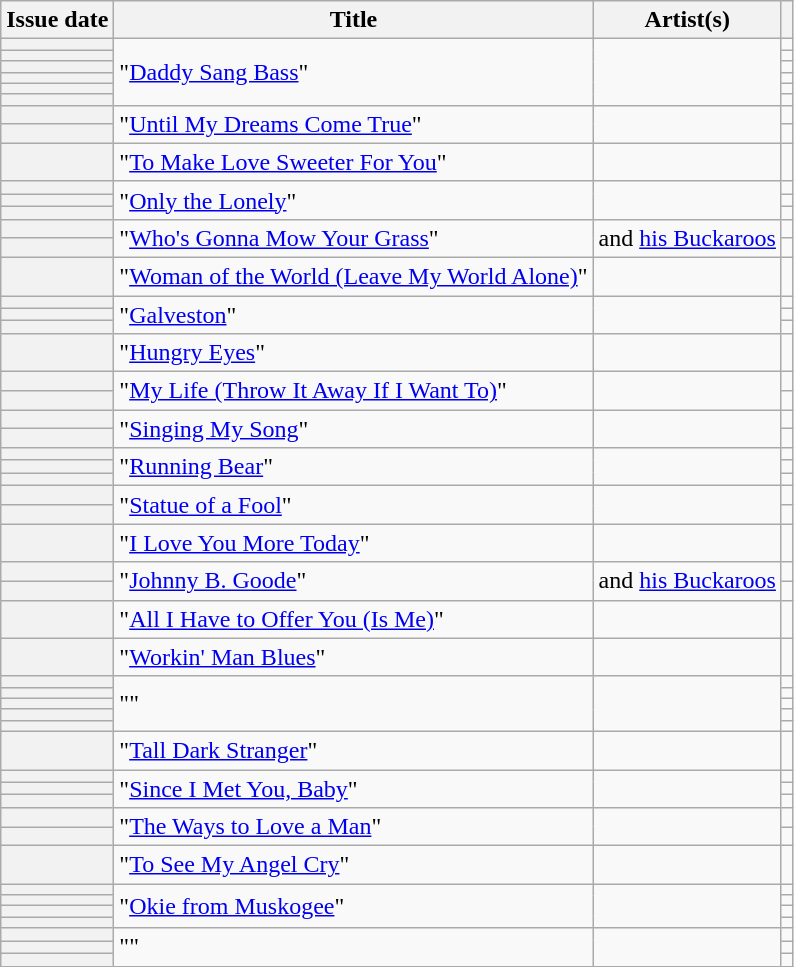<table class="wikitable sortable plainrowheaders">
<tr>
<th scope=col>Issue date</th>
<th scope=col>Title</th>
<th scope=col>Artist(s)</th>
<th scope=col class=unsortable></th>
</tr>
<tr>
<th scope=row></th>
<td rowspan="6">"<a href='#'>Daddy Sang Bass</a>"</td>
<td rowspan="6"></td>
<td align=center></td>
</tr>
<tr>
<th scope=row></th>
<td align=center></td>
</tr>
<tr>
<th scope=row></th>
<td align=center></td>
</tr>
<tr>
<th scope=row></th>
<td align=center></td>
</tr>
<tr>
<th scope=row></th>
<td align=center></td>
</tr>
<tr>
<th scope=row></th>
<td align=center></td>
</tr>
<tr>
<th scope=row></th>
<td rowspan="2">"<a href='#'>Until My Dreams Come True</a>"</td>
<td rowspan="2"></td>
<td align=center></td>
</tr>
<tr>
<th scope=row></th>
<td align=center></td>
</tr>
<tr>
<th scope=row></th>
<td>"<a href='#'>To Make Love Sweeter For You</a>"</td>
<td></td>
<td align=center></td>
</tr>
<tr>
<th scope=row></th>
<td rowspan="3">"<a href='#'>Only the Lonely</a>"</td>
<td rowspan="3"></td>
<td align=center></td>
</tr>
<tr>
<th scope=row></th>
<td align=center></td>
</tr>
<tr>
<th scope=row></th>
<td align=center></td>
</tr>
<tr>
<th scope=row></th>
<td rowspan="2">"<a href='#'>Who's Gonna Mow Your Grass</a>"</td>
<td rowspan="2"> and <a href='#'>his Buckaroos</a></td>
<td align=center></td>
</tr>
<tr>
<th scope=row></th>
<td align=center></td>
</tr>
<tr>
<th scope=row></th>
<td>"<a href='#'>Woman of the World (Leave My World Alone)</a>"</td>
<td></td>
<td align=center></td>
</tr>
<tr>
<th scope=row></th>
<td rowspan="3">"<a href='#'>Galveston</a>"</td>
<td rowspan="3"></td>
<td align=center></td>
</tr>
<tr>
<th scope=row></th>
<td align=center></td>
</tr>
<tr>
<th scope=row></th>
<td align=center></td>
</tr>
<tr>
<th scope=row></th>
<td>"<a href='#'>Hungry Eyes</a>"</td>
<td></td>
<td align=center></td>
</tr>
<tr>
<th scope=row></th>
<td rowspan="2">"<a href='#'>My Life (Throw It Away If I Want To)</a>"</td>
<td rowspan="2"></td>
<td align=center></td>
</tr>
<tr>
<th scope=row></th>
<td align=center></td>
</tr>
<tr>
<th scope=row></th>
<td rowspan="2">"<a href='#'>Singing My Song</a>"</td>
<td rowspan="2"></td>
<td align=center></td>
</tr>
<tr>
<th scope=row></th>
<td align=center></td>
</tr>
<tr>
<th scope=row></th>
<td rowspan="3">"<a href='#'>Running Bear</a>"</td>
<td rowspan="3"></td>
<td align=center></td>
</tr>
<tr>
<th scope=row></th>
<td align=center></td>
</tr>
<tr>
<th scope=row></th>
<td align=center></td>
</tr>
<tr>
<th scope=row></th>
<td rowspan="2">"<a href='#'>Statue of a Fool</a>"</td>
<td rowspan="2"></td>
<td align=center></td>
</tr>
<tr>
<th scope=row></th>
<td align=center></td>
</tr>
<tr>
<th scope=row></th>
<td>"<a href='#'>I Love You More Today</a>"</td>
<td></td>
<td align=center></td>
</tr>
<tr>
<th scope=row></th>
<td rowspan="2">"<a href='#'>Johnny B. Goode</a>"</td>
<td rowspan="2"> and <a href='#'>his Buckaroos</a></td>
<td align=center></td>
</tr>
<tr>
<th scope=row></th>
<td align=center></td>
</tr>
<tr>
<th scope=row></th>
<td>"<a href='#'>All I Have to Offer You (Is Me)</a>"</td>
<td></td>
<td align=center></td>
</tr>
<tr>
<th scope=row></th>
<td>"<a href='#'>Workin' Man Blues</a>"</td>
<td></td>
<td align=center></td>
</tr>
<tr>
<th scope=row></th>
<td rowspan="5">""</td>
<td rowspan="5"></td>
<td align=center></td>
</tr>
<tr>
<th scope=row></th>
<td align=center></td>
</tr>
<tr>
<th scope=row></th>
<td align=center></td>
</tr>
<tr>
<th scope=row></th>
<td align=center></td>
</tr>
<tr>
<th scope=row></th>
<td align=center></td>
</tr>
<tr>
<th scope=row></th>
<td>"<a href='#'>Tall Dark Stranger</a>"</td>
<td></td>
<td align=center></td>
</tr>
<tr>
<th scope=row></th>
<td rowspan="3">"<a href='#'>Since I Met You, Baby</a>"</td>
<td rowspan="3"></td>
<td align=center></td>
</tr>
<tr>
<th scope=row></th>
<td align=center></td>
</tr>
<tr>
<th scope=row></th>
<td align=center></td>
</tr>
<tr>
<th scope=row></th>
<td rowspan="2">"<a href='#'>The Ways to Love a Man</a>"</td>
<td rowspan="2"></td>
<td align=center></td>
</tr>
<tr>
<th scope=row></th>
<td align=center></td>
</tr>
<tr>
<th scope=row></th>
<td>"<a href='#'>To See My Angel Cry</a>"</td>
<td></td>
<td align=center></td>
</tr>
<tr>
<th scope=row></th>
<td rowspan="4">"<a href='#'>Okie from Muskogee</a>"</td>
<td rowspan="4"></td>
<td align=center></td>
</tr>
<tr>
<th scope=row></th>
<td align=center></td>
</tr>
<tr>
<th scope=row></th>
<td align=center></td>
</tr>
<tr>
<th scope=row></th>
<td align=center></td>
</tr>
<tr>
<th scope=row></th>
<td rowspan="3">""</td>
<td rowspan="3"></td>
<td align=center></td>
</tr>
<tr>
<th scope=row></th>
<td align=center></td>
</tr>
<tr>
<th scope=row></th>
<td align=center></td>
</tr>
</table>
